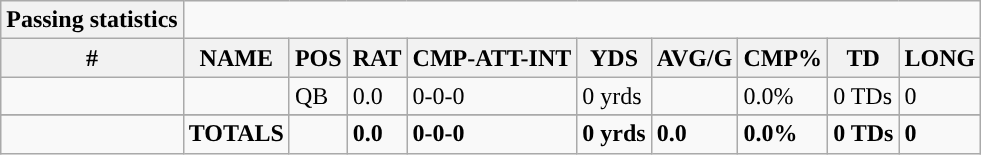<table class="wikitable">
<tr>
<th style="text-align:center; ">Passing statistics</th>
</tr>
<tr>
<th>#</th>
<th>NAME</th>
<th>POS</th>
<th>RAT</th>
<th>CMP-ATT-INT</th>
<th>YDS</th>
<th>AVG/G</th>
<th>CMP%</th>
<th>TD</th>
<th>LONG</th>
</tr>
<tr>
<td></td>
<td></td>
<td>QB</td>
<td>0.0</td>
<td>0-0-0</td>
<td>0 yrds</td>
<td></td>
<td>0.0%</td>
<td>0 TDs</td>
<td>0</td>
</tr>
<tr>
</tr>
<tr>
<td></td>
<td><strong>TOTALS</strong></td>
<td></td>
<td><strong>0.0</strong></td>
<td><strong>0-0-0</strong></td>
<td><strong>0 yrds</strong></td>
<td><strong>0.0</strong></td>
<td><strong>0.0%</strong></td>
<td><strong>0 TDs</strong></td>
<td><strong>0</strong></td>
</tr>
</table>
